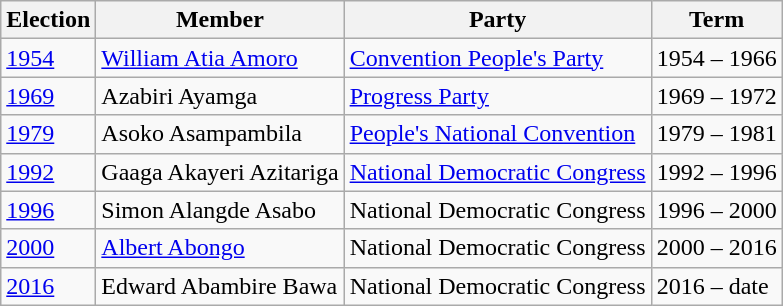<table class="wikitable">
<tr>
<th>Election</th>
<th>Member</th>
<th>Party</th>
<th>Term</th>
</tr>
<tr>
<td><a href='#'>1954</a></td>
<td><a href='#'>William Atia Amoro</a></td>
<td><a href='#'>Convention People's Party</a></td>
<td>1954 – 1966</td>
</tr>
<tr>
<td><a href='#'>1969</a></td>
<td>Azabiri Ayamga</td>
<td><a href='#'>Progress Party</a></td>
<td>1969 – 1972</td>
</tr>
<tr>
<td><a href='#'>1979</a></td>
<td>Asoko Asampambila</td>
<td><a href='#'>People's National Convention</a></td>
<td>1979 – 1981</td>
</tr>
<tr>
<td><a href='#'>1992</a></td>
<td>Gaaga Akayeri Azitariga</td>
<td><a href='#'>National Democratic Congress</a></td>
<td>1992 – 1996</td>
</tr>
<tr>
<td><a href='#'>1996</a></td>
<td>Simon Alangde Asabo</td>
<td>National Democratic Congress</td>
<td>1996 – 2000</td>
</tr>
<tr>
<td><a href='#'>2000</a></td>
<td><a href='#'>Albert Abongo</a></td>
<td>National Democratic Congress</td>
<td>2000 – 2016</td>
</tr>
<tr>
<td><a href='#'>2016</a></td>
<td>Edward Abambire Bawa</td>
<td>National Democratic Congress</td>
<td>2016 – date</td>
</tr>
</table>
